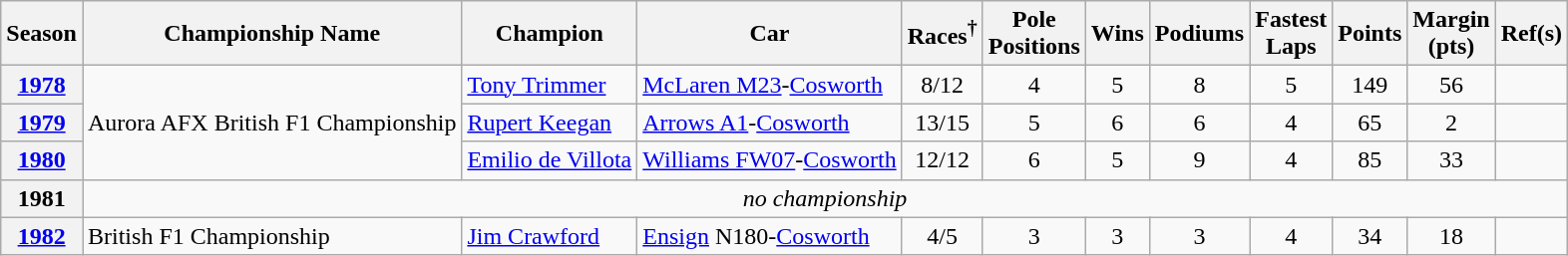<table class="wikitable">
<tr>
<th>Season</th>
<th>Championship Name</th>
<th>Champion</th>
<th>Car</th>
<th>Races<sup>†</sup></th>
<th>Pole<br>Positions</th>
<th>Wins</th>
<th>Podiums</th>
<th>Fastest<br>Laps</th>
<th>Points</th>
<th>Margin<br>(pts)</th>
<th>Ref(s)</th>
</tr>
<tr align="center">
<th><a href='#'>1978</a></th>
<td align="left" rowspan=3>Aurora AFX British F1 Championship</td>
<td align="left"> <a href='#'>Tony Trimmer</a></td>
<td align="left"><a href='#'>McLaren M23</a>-<a href='#'>Cosworth</a></td>
<td>8/12</td>
<td>4</td>
<td>5</td>
<td>8</td>
<td>5</td>
<td>149</td>
<td>56</td>
<td></td>
</tr>
<tr align="center">
<th><a href='#'>1979</a></th>
<td align="left"> <a href='#'>Rupert Keegan</a></td>
<td align="left"><a href='#'>Arrows A1</a>-<a href='#'>Cosworth</a></td>
<td>13/15</td>
<td>5</td>
<td>6</td>
<td>6</td>
<td>4</td>
<td>65</td>
<td>2</td>
<td></td>
</tr>
<tr align="center">
<th><a href='#'>1980</a></th>
<td align="left"> <a href='#'>Emilio de Villota</a></td>
<td align="left"><a href='#'>Williams FW07</a>-<a href='#'>Cosworth</a></td>
<td>12/12</td>
<td>6</td>
<td>5</td>
<td>9</td>
<td>4</td>
<td>85</td>
<td>33</td>
<td></td>
</tr>
<tr align="center">
<th>1981</th>
<td colspan=11><em>no championship</em></td>
</tr>
<tr align="center">
<th><a href='#'>1982</a></th>
<td align="left">British F1 Championship</td>
<td align="left"> <a href='#'>Jim Crawford</a></td>
<td align="left"><a href='#'>Ensign</a> N180-<a href='#'>Cosworth</a></td>
<td>4/5</td>
<td>3</td>
<td>3</td>
<td>3</td>
<td>4</td>
<td>34</td>
<td>18</td>
<td></td>
</tr>
</table>
